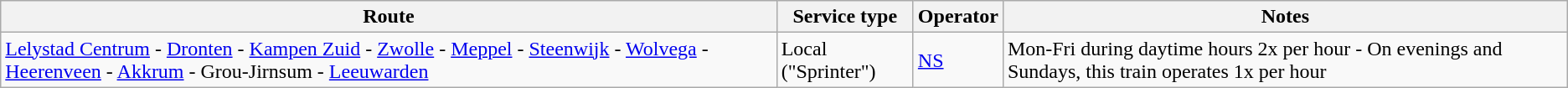<table class="wikitable">
<tr>
<th>Route</th>
<th>Service type</th>
<th>Operator</th>
<th>Notes</th>
</tr>
<tr>
<td><a href='#'>Lelystad Centrum</a> - <a href='#'>Dronten</a> - <a href='#'>Kampen Zuid</a> - <a href='#'>Zwolle</a> - <a href='#'>Meppel</a> - <a href='#'>Steenwijk</a> - <a href='#'>Wolvega</a> - <a href='#'>Heerenveen</a> - <a href='#'>Akkrum</a> - Grou-Jirnsum - <a href='#'>Leeuwarden</a></td>
<td>Local ("Sprinter")</td>
<td><a href='#'>NS</a></td>
<td>Mon-Fri during daytime hours 2x per hour - On evenings and Sundays, this train operates 1x per hour</td>
</tr>
</table>
